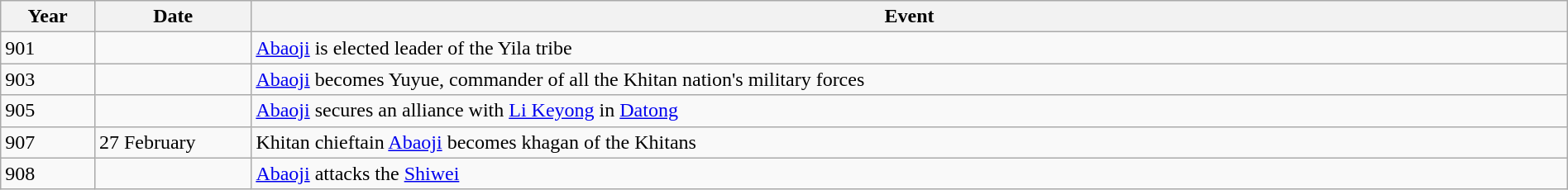<table class="wikitable" width="100%">
<tr>
<th style="width:6%">Year</th>
<th style="width:10%">Date</th>
<th>Event</th>
</tr>
<tr>
<td>901</td>
<td></td>
<td><a href='#'>Abaoji</a> is elected leader of the Yila tribe</td>
</tr>
<tr>
<td>903</td>
<td></td>
<td><a href='#'>Abaoji</a> becomes Yuyue, commander of all the Khitan nation's military forces</td>
</tr>
<tr>
<td>905</td>
<td></td>
<td><a href='#'>Abaoji</a> secures an alliance with <a href='#'>Li Keyong</a> in <a href='#'>Datong</a></td>
</tr>
<tr>
<td>907</td>
<td>27 February</td>
<td>Khitan chieftain <a href='#'>Abaoji</a> becomes khagan of the Khitans</td>
</tr>
<tr>
<td>908</td>
<td></td>
<td><a href='#'>Abaoji</a> attacks the <a href='#'>Shiwei</a></td>
</tr>
</table>
